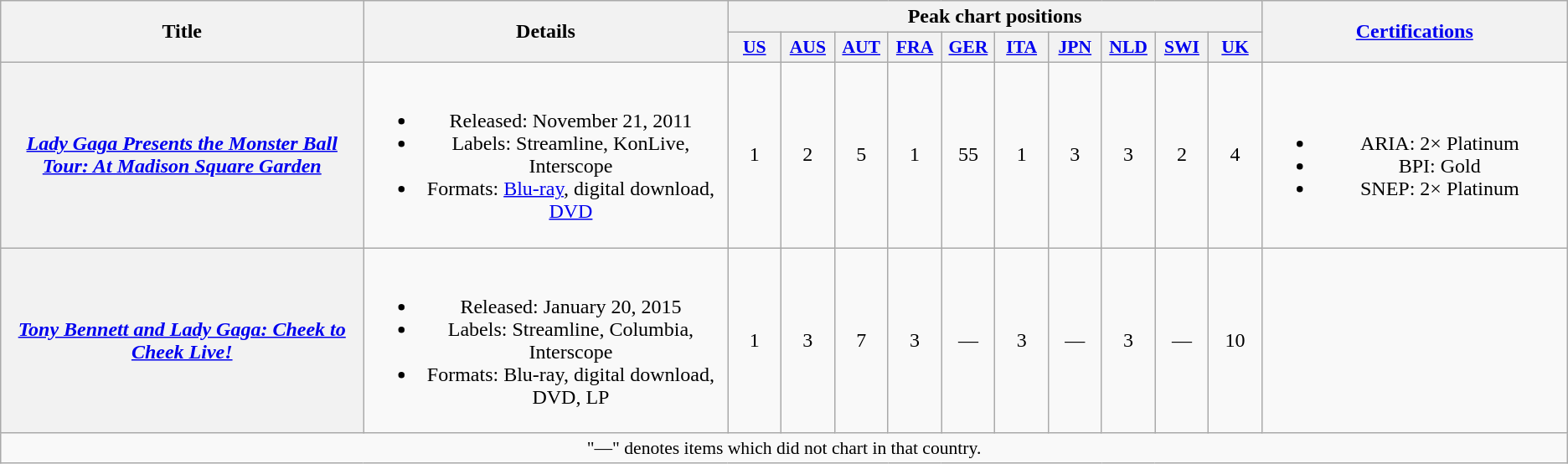<table class="wikitable plainrowheaders" style="text-align:center;">
<tr>
<th scope="col" rowspan="2" style="width:18em;">Title</th>
<th scope="col" rowspan="2" style="width:18em;">Details</th>
<th scope="col" colspan="10">Peak chart positions</th>
<th scope="col" rowspan="2" style="width:15em;"><a href='#'>Certifications</a></th>
</tr>
<tr>
<th scope="col" style="width:2.5em;font-size:90%;"><a href='#'>US</a><br></th>
<th scope="col" style="width:2.5em;font-size:90%;"><a href='#'>AUS</a><br></th>
<th scope="col" style="width:2.5em;font-size:90%;"><a href='#'>AUT</a><br></th>
<th scope="col" style="width:2.5em;font-size:90%;"><a href='#'>FRA</a><br></th>
<th scope="col" style="width:2.5em;font-size:90%;"><a href='#'>GER</a><br></th>
<th scope="col" style="width:2.5em;font-size:90%;"><a href='#'>ITA</a><br></th>
<th scope="col" style="width:2.5em;font-size:90%;"><a href='#'>JPN</a><br></th>
<th scope="col" style="width:2.5em;font-size:90%;"><a href='#'>NLD</a><br></th>
<th scope="col" style="width:2.5em;font-size:90%;"><a href='#'>SWI</a><br></th>
<th scope="col" style="width:2.5em;font-size:90%;"><a href='#'>UK</a><br></th>
</tr>
<tr>
<th scope="row"><em><a href='#'>Lady Gaga Presents the Monster Ball Tour: At Madison Square Garden</a></em></th>
<td><br><ul><li>Released: November 21, 2011</li><li>Labels: Streamline, KonLive, Interscope</li><li>Formats: <a href='#'>Blu-ray</a>, digital download, <a href='#'>DVD</a></li></ul></td>
<td>1</td>
<td>2</td>
<td>5</td>
<td>1</td>
<td>55</td>
<td>1</td>
<td>3</td>
<td>3</td>
<td>2</td>
<td>4</td>
<td><br><ul><li>ARIA: 2× Platinum</li><li>BPI: Gold</li><li>SNEP: 2× Platinum</li></ul></td>
</tr>
<tr>
<th scope="row"><em><a href='#'>Tony Bennett and Lady Gaga: Cheek to Cheek Live!</a></em></th>
<td><br><ul><li>Released: January 20, 2015</li><li>Labels: Streamline, Columbia, Interscope</li><li>Formats: Blu-ray, digital download, DVD, LP</li></ul></td>
<td>1</td>
<td>3</td>
<td>7</td>
<td>3</td>
<td>—</td>
<td>3</td>
<td>—</td>
<td>3</td>
<td>—</td>
<td>10</td>
<td></td>
</tr>
<tr>
<td colspan="13" style="text-align:center; font-size:90%;">"—" denotes items which did not chart in that country.</td>
</tr>
</table>
